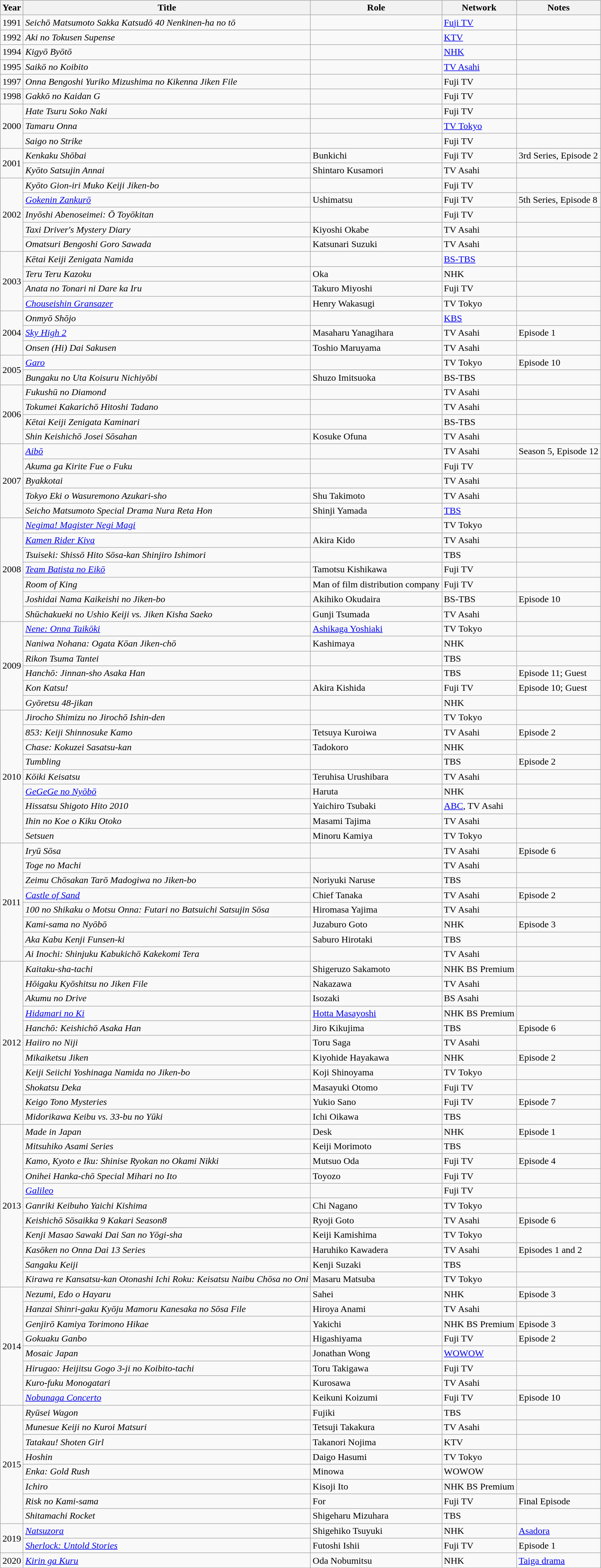<table class="wikitable">
<tr>
<th>Year</th>
<th>Title</th>
<th>Role</th>
<th>Network</th>
<th>Notes</th>
</tr>
<tr>
<td>1991</td>
<td><em>Seichō Matsumoto Sakka Katsudō 40 Nenkinen-ha no tō</em></td>
<td></td>
<td><a href='#'>Fuji TV</a></td>
<td></td>
</tr>
<tr>
<td>1992</td>
<td><em>Aki no Tokusen Supense</em></td>
<td></td>
<td><a href='#'>KTV</a></td>
<td></td>
</tr>
<tr>
<td>1994</td>
<td><em>Kigyō Byōtō</em></td>
<td></td>
<td><a href='#'>NHK</a></td>
<td></td>
</tr>
<tr>
<td>1995</td>
<td><em>Saikō no Koibito</em></td>
<td></td>
<td><a href='#'>TV Asahi</a></td>
<td></td>
</tr>
<tr>
<td>1997</td>
<td><em>Onna Bengoshi Yuriko Mizushima no Kikenna Jiken File</em></td>
<td></td>
<td>Fuji TV</td>
<td></td>
</tr>
<tr>
<td>1998</td>
<td><em>Gakkō no Kaidan G</em></td>
<td></td>
<td>Fuji TV</td>
<td></td>
</tr>
<tr>
<td rowspan="3">2000</td>
<td><em>Hate Tsuru Soko Naki</em></td>
<td></td>
<td>Fuji TV</td>
<td></td>
</tr>
<tr>
<td><em>Tamaru Onna</em></td>
<td></td>
<td><a href='#'>TV Tokyo</a></td>
<td></td>
</tr>
<tr>
<td><em>Saigo no Strike</em></td>
<td></td>
<td>Fuji TV</td>
<td></td>
</tr>
<tr>
<td rowspan="2">2001</td>
<td><em>Kenkaku Shōbai</em></td>
<td>Bunkichi</td>
<td>Fuji TV</td>
<td>3rd Series, Episode 2</td>
</tr>
<tr>
<td><em>Kyōto Satsujin Annai</em></td>
<td>Shintaro Kusamori</td>
<td>TV Asahi</td>
<td></td>
</tr>
<tr>
<td rowspan="5">2002</td>
<td><em>Kyōto Gion-iri Muko Keiji Jiken-bo</em></td>
<td></td>
<td>Fuji TV</td>
<td></td>
</tr>
<tr>
<td><em><a href='#'>Gokenin Zankurō</a></em></td>
<td>Ushimatsu</td>
<td>Fuji TV</td>
<td>5th Series, Episode 8</td>
</tr>
<tr>
<td><em>Inyōshi Abenoseimei: Ō Toyōkitan</em></td>
<td></td>
<td>Fuji TV</td>
<td></td>
</tr>
<tr>
<td><em>Taxi Driver's Mystery Diary</em></td>
<td>Kiyoshi Okabe</td>
<td>TV Asahi</td>
<td></td>
</tr>
<tr>
<td><em>Omatsuri Bengoshi Goro Sawada</em></td>
<td>Katsunari Suzuki</td>
<td>TV Asahi</td>
<td></td>
</tr>
<tr>
<td rowspan="4">2003</td>
<td><em>Kētai Keiji Zenigata Namida</em></td>
<td></td>
<td><a href='#'>BS-TBS</a></td>
<td></td>
</tr>
<tr>
<td><em>Teru Teru Kazoku</em></td>
<td>Oka</td>
<td>NHK</td>
<td></td>
</tr>
<tr>
<td><em>Anata no Tonari ni Dare ka Iru</em></td>
<td>Takuro Miyoshi</td>
<td>Fuji TV</td>
<td></td>
</tr>
<tr>
<td><em><a href='#'>Chouseishin Gransazer</a></em></td>
<td>Henry Wakasugi</td>
<td>TV Tokyo</td>
<td></td>
</tr>
<tr>
<td rowspan="3">2004</td>
<td><em>Onmyō Shōjo</em></td>
<td></td>
<td><a href='#'>KBS</a></td>
<td></td>
</tr>
<tr>
<td><em><a href='#'>Sky High 2</a></em></td>
<td>Masaharu Yanagihara</td>
<td>TV Asahi</td>
<td>Episode 1</td>
</tr>
<tr>
<td><em>Onsen (Hi) Dai Sakusen</em></td>
<td>Toshio Maruyama</td>
<td>TV Asahi</td>
<td></td>
</tr>
<tr>
<td rowspan="2">2005</td>
<td><em><a href='#'>Garo</a></em></td>
<td></td>
<td>TV Tokyo</td>
<td>Episode 10</td>
</tr>
<tr>
<td><em>Bungaku no Uta Koisuru Nichiyōbi</em></td>
<td>Shuzo Imitsuoka</td>
<td>BS-TBS</td>
<td></td>
</tr>
<tr>
<td rowspan="4">2006</td>
<td><em>Fukushū no Diamond</em></td>
<td></td>
<td>TV Asahi</td>
<td></td>
</tr>
<tr>
<td><em>Tokumei Kakarichō Hitoshi Tadano</em></td>
<td></td>
<td>TV Asahi</td>
<td></td>
</tr>
<tr>
<td><em>Kētai Keiji Zenigata Kaminari</em></td>
<td></td>
<td>BS-TBS</td>
<td></td>
</tr>
<tr>
<td><em>Shin Keishichō Josei Sōsahan</em></td>
<td>Kosuke Ofuna</td>
<td>TV Asahi</td>
<td></td>
</tr>
<tr>
<td rowspan="5">2007</td>
<td><em><a href='#'>Aibō</a></em></td>
<td></td>
<td>TV Asahi</td>
<td>Season 5, Episode 12</td>
</tr>
<tr>
<td><em>Akuma ga Kirite Fue o Fuku</em></td>
<td></td>
<td>Fuji TV</td>
<td></td>
</tr>
<tr>
<td><em>Byakkotai</em></td>
<td></td>
<td>TV Asahi</td>
<td></td>
</tr>
<tr>
<td><em>Tokyo Eki o Wasuremono Azukari-sho</em></td>
<td>Shu Takimoto</td>
<td>TV Asahi</td>
<td></td>
</tr>
<tr>
<td><em>Seicho Matsumoto Special Drama Nura Reta Hon</em></td>
<td>Shinji Yamada</td>
<td><a href='#'>TBS</a></td>
<td></td>
</tr>
<tr>
<td rowspan="7">2008</td>
<td><em><a href='#'>Negima! Magister Negi Magi</a></em></td>
<td></td>
<td>TV Tokyo</td>
<td></td>
</tr>
<tr>
<td><em><a href='#'>Kamen Rider Kiva</a></em></td>
<td>Akira Kido</td>
<td>TV Asahi</td>
<td></td>
</tr>
<tr>
<td><em>Tsuiseki: Shissō Hito Sōsa-kan Shinjiro Ishimori</em></td>
<td></td>
<td>TBS</td>
<td></td>
</tr>
<tr>
<td><em><a href='#'>Team Batista no Eikō</a></em></td>
<td>Tamotsu Kishikawa</td>
<td>Fuji TV</td>
<td></td>
</tr>
<tr>
<td><em>Room of King</em></td>
<td>Man of film distribution company</td>
<td>Fuji TV</td>
<td></td>
</tr>
<tr>
<td><em>Joshidai Nama Kaikeishi no Jiken-bo</em></td>
<td>Akihiko Okudaira</td>
<td>BS-TBS</td>
<td>Episode 10</td>
</tr>
<tr>
<td><em>Shūchakueki no Ushio Keiji vs. Jiken Kisha Saeko</em></td>
<td>Gunji Tsumada</td>
<td>TV Asahi</td>
<td></td>
</tr>
<tr>
<td rowspan="6">2009</td>
<td><em><a href='#'>Nene: Onna Taikōki</a></em></td>
<td><a href='#'>Ashikaga Yoshiaki</a></td>
<td>TV Tokyo</td>
<td></td>
</tr>
<tr>
<td><em>Naniwa Nohana: Ogata Kōan Jiken-chō</em></td>
<td>Kashimaya</td>
<td>NHK</td>
<td></td>
</tr>
<tr>
<td><em>Rikon Tsuma Tantei</em></td>
<td></td>
<td>TBS</td>
<td></td>
</tr>
<tr>
<td><em>Hanchō: Jinnan-sho Asaka Han</em></td>
<td></td>
<td>TBS</td>
<td>Episode 11; Guest</td>
</tr>
<tr>
<td><em>Kon Katsu!</em></td>
<td>Akira Kishida</td>
<td>Fuji TV</td>
<td>Episode 10; Guest</td>
</tr>
<tr>
<td><em>Gyōretsu 48-jikan</em></td>
<td></td>
<td>NHK</td>
<td></td>
</tr>
<tr>
<td rowspan="9">2010</td>
<td><em>Jirocho Shimizu no Jirochō Ishin-den</em></td>
<td></td>
<td>TV Tokyo</td>
<td></td>
</tr>
<tr>
<td><em>853: Keiji Shinnosuke Kamo</em></td>
<td>Tetsuya Kuroiwa</td>
<td>TV Asahi</td>
<td>Episode 2</td>
</tr>
<tr>
<td><em>Chase: Kokuzei Sasatsu-kan</em></td>
<td>Tadokoro</td>
<td>NHK</td>
<td></td>
</tr>
<tr>
<td><em>Tumbling</em></td>
<td></td>
<td>TBS</td>
<td>Episode 2</td>
</tr>
<tr>
<td><em>Kōiki Keisatsu</em></td>
<td>Teruhisa Urushibara</td>
<td>TV Asahi</td>
<td></td>
</tr>
<tr>
<td><em><a href='#'>GeGeGe no Nyōbō</a></em></td>
<td>Haruta</td>
<td>NHK</td>
<td></td>
</tr>
<tr>
<td><em>Hissatsu Shigoto Hito 2010</em></td>
<td>Yaichiro Tsubaki</td>
<td><a href='#'>ABC</a>, TV Asahi</td>
<td></td>
</tr>
<tr>
<td><em>Ihin no Koe o Kiku Otoko</em></td>
<td>Masami Tajima</td>
<td>TV Asahi</td>
<td></td>
</tr>
<tr>
<td><em>Setsuen</em></td>
<td>Minoru Kamiya</td>
<td>TV Tokyo</td>
<td></td>
</tr>
<tr>
<td rowspan="8">2011</td>
<td><em>Iryū Sōsa</em></td>
<td></td>
<td>TV Asahi</td>
<td>Episode 6</td>
</tr>
<tr>
<td><em>Toge no Machi</em></td>
<td></td>
<td>TV Asahi</td>
<td></td>
</tr>
<tr>
<td><em>Zeimu Chōsakan Tarō Madogiwa no Jiken-bo</em></td>
<td>Noriyuki Naruse</td>
<td>TBS</td>
<td></td>
</tr>
<tr>
<td><em><a href='#'>Castle of Sand</a></em></td>
<td>Chief Tanaka</td>
<td>TV Asahi</td>
<td>Episode 2</td>
</tr>
<tr>
<td><em>100 no Shikaku o Motsu Onna: Futari no Batsuichi Satsujin Sōsa</em></td>
<td>Hiromasa Yajima</td>
<td>TV Asahi</td>
<td></td>
</tr>
<tr>
<td><em>Kami-sama no Nyōbō</em></td>
<td>Juzaburo Goto</td>
<td>NHK</td>
<td>Episode 3</td>
</tr>
<tr>
<td><em>Aka Kabu Kenji Funsen-ki</em></td>
<td>Saburo Hirotaki</td>
<td>TBS</td>
<td></td>
</tr>
<tr>
<td><em>Ai Inochi: Shinjuku Kabukichō Kakekomi Tera</em></td>
<td></td>
<td>TV Asahi</td>
<td></td>
</tr>
<tr>
<td rowspan="11">2012</td>
<td><em>Kaitaku-sha-tachi</em></td>
<td>Shigeruzo Sakamoto</td>
<td>NHK BS Premium</td>
<td></td>
</tr>
<tr>
<td><em>Hōigaku Kyōshitsu no Jiken File</em></td>
<td>Nakazawa</td>
<td>TV Asahi</td>
<td></td>
</tr>
<tr>
<td><em>Akumu no Drive</em></td>
<td>Isozaki</td>
<td>BS Asahi</td>
<td></td>
</tr>
<tr>
<td><em><a href='#'>Hidamari no Ki</a></em></td>
<td><a href='#'>Hotta Masayoshi</a></td>
<td>NHK BS Premium</td>
<td></td>
</tr>
<tr>
<td><em>Hanchō: Keishichō Asaka Han</em></td>
<td>Jiro Kikujima</td>
<td>TBS</td>
<td>Episode 6</td>
</tr>
<tr>
<td><em>Haiiro no Niji</em></td>
<td>Toru Saga</td>
<td>TV Asahi</td>
<td></td>
</tr>
<tr>
<td><em>Mikaiketsu Jiken</em></td>
<td>Kiyohide Hayakawa</td>
<td>NHK</td>
<td>Episode 2</td>
</tr>
<tr>
<td><em>Keiji Seiichi Yoshinaga Namida no Jiken-bo</em></td>
<td>Koji Shinoyama</td>
<td>TV Tokyo</td>
<td></td>
</tr>
<tr>
<td><em>Shokatsu Deka</em></td>
<td>Masayuki Otomo</td>
<td>Fuji TV</td>
<td></td>
</tr>
<tr>
<td><em>Keigo Tono Mysteries</em></td>
<td>Yukio Sano</td>
<td>Fuji TV</td>
<td>Episode 7</td>
</tr>
<tr>
<td><em>Midorikawa Keibu vs. 33-bu no Yūki</em></td>
<td>Ichi Oikawa</td>
<td>TBS</td>
<td></td>
</tr>
<tr>
<td rowspan="11">2013</td>
<td><em>Made in Japan</em></td>
<td>Desk</td>
<td>NHK</td>
<td>Episode 1</td>
</tr>
<tr>
<td><em>Mitsuhiko Asami Series</em></td>
<td>Keiji Morimoto</td>
<td>TBS</td>
<td></td>
</tr>
<tr>
<td><em>Kamo, Kyoto e Iku: Shinise Ryokan no Okami Nikki</em></td>
<td>Mutsuo Oda</td>
<td>Fuji TV</td>
<td>Episode 4</td>
</tr>
<tr>
<td><em>Onihei Hanka-chō Special Mihari no Ito</em></td>
<td>Toyozo</td>
<td>Fuji TV</td>
<td></td>
</tr>
<tr>
<td><em><a href='#'>Galileo</a></em></td>
<td></td>
<td>Fuji TV</td>
<td></td>
</tr>
<tr>
<td><em>Ganriki Keibuho Yaichi Kishima</em></td>
<td>Chi Nagano</td>
<td>TV Tokyo</td>
<td></td>
</tr>
<tr>
<td><em>Keishichō Sōsaikka 9 Kakari Season8</em></td>
<td>Ryoji Goto</td>
<td>TV Asahi</td>
<td>Episode 6</td>
</tr>
<tr>
<td><em>Kenji Masao Sawaki Dai San no Yōgi-sha</em></td>
<td>Keiji Kamishima</td>
<td>TV Tokyo</td>
<td></td>
</tr>
<tr>
<td><em>Kasōken no Onna Dai 13 Series</em></td>
<td>Haruhiko Kawadera</td>
<td>TV Asahi</td>
<td>Episodes 1 and 2</td>
</tr>
<tr>
<td><em>Sangaku Keiji</em></td>
<td>Kenji Suzaki</td>
<td>TBS</td>
<td></td>
</tr>
<tr>
<td><em>Kirawa re Kansatsu-kan Otonashi Ichi Roku: Keisatsu Naibu Chōsa no Oni</em></td>
<td>Masaru Matsuba</td>
<td>TV Tokyo</td>
<td></td>
</tr>
<tr>
<td rowspan="8">2014</td>
<td><em>Nezumi, Edo o Hayaru</em></td>
<td>Sahei</td>
<td>NHK</td>
<td>Episode 3</td>
</tr>
<tr>
<td><em>Hanzai Shinri-gaku Kyōju Mamoru Kanesaka no Sōsa File</em></td>
<td>Hiroya Anami</td>
<td>TV Asahi</td>
<td></td>
</tr>
<tr>
<td><em>Genjirō Kamiya Torimono Hikae</em></td>
<td>Yakichi</td>
<td>NHK BS Premium</td>
<td>Episode 3</td>
</tr>
<tr>
<td><em>Gokuaku Ganbo</em></td>
<td>Higashiyama</td>
<td>Fuji TV</td>
<td>Episode 2</td>
</tr>
<tr>
<td><em>Mosaic Japan</em></td>
<td>Jonathan Wong</td>
<td><a href='#'>WOWOW</a></td>
<td></td>
</tr>
<tr>
<td><em>Hirugao: Heijitsu Gogo 3-ji no Koibito-tachi</em></td>
<td>Toru Takigawa</td>
<td>Fuji TV</td>
<td></td>
</tr>
<tr>
<td><em>Kuro-fuku Monogatari</em></td>
<td>Kurosawa</td>
<td>TV Asahi</td>
<td></td>
</tr>
<tr>
<td><em><a href='#'>Nobunaga Concerto</a></em></td>
<td>Keikuni Koizumi</td>
<td>Fuji TV</td>
<td>Episode 10</td>
</tr>
<tr>
<td rowspan="8">2015</td>
<td><em>Ryūsei Wagon</em></td>
<td>Fujiki</td>
<td>TBS</td>
<td></td>
</tr>
<tr>
<td><em>Munesue Keiji no Kuroi Matsuri</em></td>
<td>Tetsuji Takakura</td>
<td>TV Asahi</td>
<td></td>
</tr>
<tr>
<td><em>Tatakau! Shoten Girl</em></td>
<td>Takanori Nojima</td>
<td>KTV</td>
<td></td>
</tr>
<tr>
<td><em>Hoshin</em></td>
<td>Daigo Hasumi</td>
<td>TV Tokyo</td>
<td></td>
</tr>
<tr>
<td><em>Enka: Gold Rush</em></td>
<td>Minowa</td>
<td>WOWOW</td>
<td></td>
</tr>
<tr>
<td><em>Ichiro</em></td>
<td>Kisoji Ito</td>
<td>NHK BS Premium</td>
<td></td>
</tr>
<tr>
<td><em>Risk no Kami-sama</em></td>
<td>For</td>
<td>Fuji TV</td>
<td>Final Episode</td>
</tr>
<tr>
<td><em>Shitamachi Rocket</em></td>
<td>Shigeharu Mizuhara</td>
<td>TBS</td>
<td></td>
</tr>
<tr>
<td rowspan="2">2019</td>
<td><em><a href='#'>Natsuzora</a></em></td>
<td>Shigehiko Tsuyuki</td>
<td>NHK</td>
<td><a href='#'>Asadora</a></td>
</tr>
<tr>
<td><em><a href='#'>Sherlock: Untold Stories</a></em></td>
<td>Futoshi Ishii</td>
<td>Fuji TV</td>
<td>Episode 1</td>
</tr>
<tr>
<td>2020</td>
<td><em><a href='#'>Kirin ga Kuru</a></em></td>
<td>Oda Nobumitsu</td>
<td>NHK</td>
<td><a href='#'>Taiga drama</a></td>
</tr>
<tr>
</tr>
</table>
